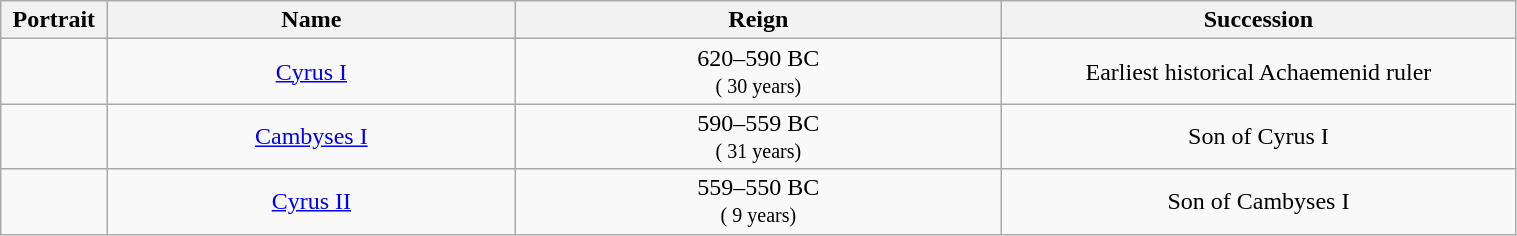<table class="wikitable mw-collapsible mw-collapsed" style="text-align:center; width:80%;">
<tr>
<th width="7%">Portrait</th>
<th width="27%">Name</th>
<th width="32%">Reign</th>
<th width="34%">Succession</th>
</tr>
<tr>
<td></td>
<td><a href='#'>Cyrus I</a></td>
<td> 620–590 BC<br><small>( 30 years)</small></td>
<td>Earliest historical Achaemenid ruler</td>
</tr>
<tr>
<td></td>
<td><a href='#'>Cambyses I</a></td>
<td> 590–559 BC<br><small>( 31 years)</small></td>
<td>Son of Cyrus I</td>
</tr>
<tr>
<td></td>
<td><a href='#'>Cyrus II</a></td>
<td> 559–550 BC<br><small>( 9 years)</small></td>
<td>Son of Cambyses I</td>
</tr>
</table>
